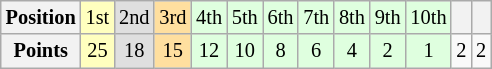<table class="wikitable" style="font-size:85%; text-align: center;">
<tr>
<th>Position</th>
<td style="background:#FFFFBF;">1st</td>
<td style="background:#DFDFDF;">2nd</td>
<td style="background:#FFDF9F;">3rd</td>
<td style="background:#DFFFDF;">4th</td>
<td style="background:#DFFFDF;">5th</td>
<td style="background:#DFFFDF;">6th</td>
<td style="background:#DFFFDF;">7th</td>
<td style="background:#DFFFDF;">8th</td>
<td style="background:#DFFFDF;">9th</td>
<td style="background:#DFFFDF;">10th</td>
<th></th>
<th></th>
</tr>
<tr>
<th>Points</th>
<td style="background:#FFFFBF;">25</td>
<td style="background:#DFDFDF;">18</td>
<td style="background:#FFDF9F;">15</td>
<td style="background:#DFFFDF;">12</td>
<td style="background:#DFFFDF;">10</td>
<td style="background:#DFFFDF;">8</td>
<td style="background:#DFFFDF;">6</td>
<td style="background:#DFFFDF;">4</td>
<td style="background:#DFFFDF;">2</td>
<td style="background:#DFFFDF;">1</td>
<td>2</td>
<td>2</td>
</tr>
</table>
